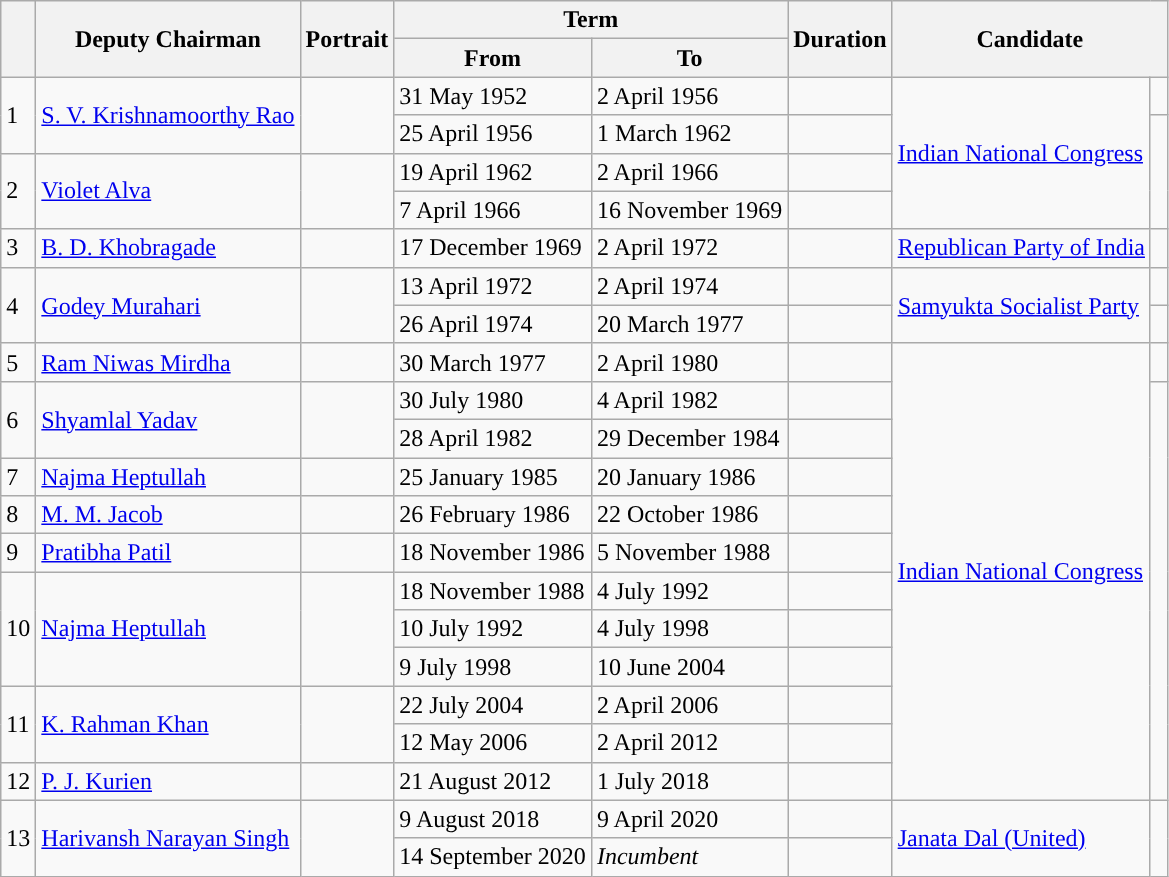<table class="wikitable sortable" border="1">
<tr>
<th rowspan=2></th>
<th rowspan=2>Deputy Chairman</th>
<th rowspan=2>Portrait</th>
<th colspan=2>Term</th>
<th rowspan=2>Duration</th>
<th rowspan=2 colspan=2>Candidate</th>
</tr>
<tr>
<th>From</th>
<th>To</th>
</tr>
<tr>
<td rowspan=2>1</td>
<td rowspan=2><a href='#'>S. V. Krishnamoorthy Rao</a></td>
<td rowspan=2></td>
<td>31 May 1952</td>
<td>2 April 1956</td>
<td><strong></strong></td>
<td rowspan=4><a href='#'>Indian National Congress</a></td>
<td width="4px"></td>
</tr>
<tr>
<td>25 April 1956</td>
<td>1 March 1962</td>
<td><strong></strong></td>
</tr>
<tr>
<td rowspan=2>2</td>
<td rowspan=2><a href='#'>Violet Alva</a></td>
<td rowspan=2></td>
<td>19 April 1962</td>
<td>2 April 1966</td>
<td><strong></strong></td>
</tr>
<tr>
<td>7 April 1966</td>
<td>16 November 1969</td>
<td><strong></strong></td>
</tr>
<tr>
<td>3</td>
<td><a href='#'>B. D. Khobragade</a></td>
<td></td>
<td>17 December 1969</td>
<td>2 April 1972</td>
<td><strong></strong></td>
<td><a href='#'>Republican Party of India</a></td>
<td width="4px"></td>
</tr>
<tr>
<td rowspan=2>4</td>
<td rowspan=2><a href='#'>Godey Murahari</a></td>
<td rowspan=2></td>
<td>13 April 1972</td>
<td>2 April 1974</td>
<td><strong></strong></td>
<td rowspan=2><a href='#'>Samyukta Socialist Party</a></td>
<td width="4px"></td>
</tr>
<tr>
<td>26 April 1974</td>
<td>20 March 1977</td>
<td><strong></strong></td>
</tr>
<tr>
<td>5</td>
<td><a href='#'>Ram Niwas Mirdha</a></td>
<td></td>
<td>30 March 1977</td>
<td>2 April 1980</td>
<td><strong></strong></td>
<td rowspan=12><a href='#'>Indian National Congress</a></td>
<td width="4px"></td>
</tr>
<tr>
<td rowspan=2>6</td>
<td rowspan=2><a href='#'>Shyamlal Yadav</a></td>
<td rowspan=2></td>
<td>30 July 1980</td>
<td>4 April 1982</td>
<td><strong></strong></td>
</tr>
<tr>
<td>28 April 1982</td>
<td>29 December 1984</td>
<td><strong></strong></td>
</tr>
<tr>
<td>7</td>
<td><a href='#'>Najma Heptullah</a></td>
<td></td>
<td>25 January 1985</td>
<td>20 January 1986</td>
<td><strong></strong></td>
</tr>
<tr>
<td>8</td>
<td><a href='#'>M. M. Jacob</a></td>
<td></td>
<td>26 February 1986</td>
<td>22 October 1986</td>
<td><strong></strong></td>
</tr>
<tr>
<td>9</td>
<td><a href='#'>Pratibha Patil</a></td>
<td></td>
<td>18 November 1986</td>
<td>5 November 1988</td>
<td><strong></strong></td>
</tr>
<tr>
<td rowspan=3>10</td>
<td rowspan=3><a href='#'>Najma Heptullah</a></td>
<td rowspan=3></td>
<td>18 November 1988</td>
<td>4 July 1992</td>
<td><strong></strong></td>
</tr>
<tr>
<td>10 July 1992</td>
<td>4 July 1998</td>
<td><strong></strong></td>
</tr>
<tr>
<td>9 July 1998</td>
<td>10 June 2004</td>
<td><strong></strong></td>
</tr>
<tr>
<td rowspan=2>11</td>
<td rowspan=2><a href='#'>K. Rahman Khan</a></td>
<td rowspan=2></td>
<td>22 July 2004</td>
<td>2 April 2006</td>
<td><strong></strong></td>
</tr>
<tr>
<td>12 May 2006</td>
<td>2 April 2012</td>
<td><strong></strong></td>
</tr>
<tr>
<td>12</td>
<td><a href='#'>P. J. Kurien</a></td>
<td></td>
<td>21 August 2012</td>
<td>1 July 2018</td>
<td><strong></strong></td>
</tr>
<tr>
<td rowspan="2">13</td>
<td rowspan="2"><a href='#'>Harivansh Narayan Singh</a></td>
<td rowspan="2"></td>
<td>9 August 2018</td>
<td>9 April 2020</td>
<td><strong></strong></td>
<td rowspan="2"><a href='#'>Janata Dal (United)</a></td>
<td rowspan="2" width="4px"></td>
</tr>
<tr>
<td>14 September 2020</td>
<td><em>Incumbent</em></td>
<td><strong></strong></td>
</tr>
</table>
